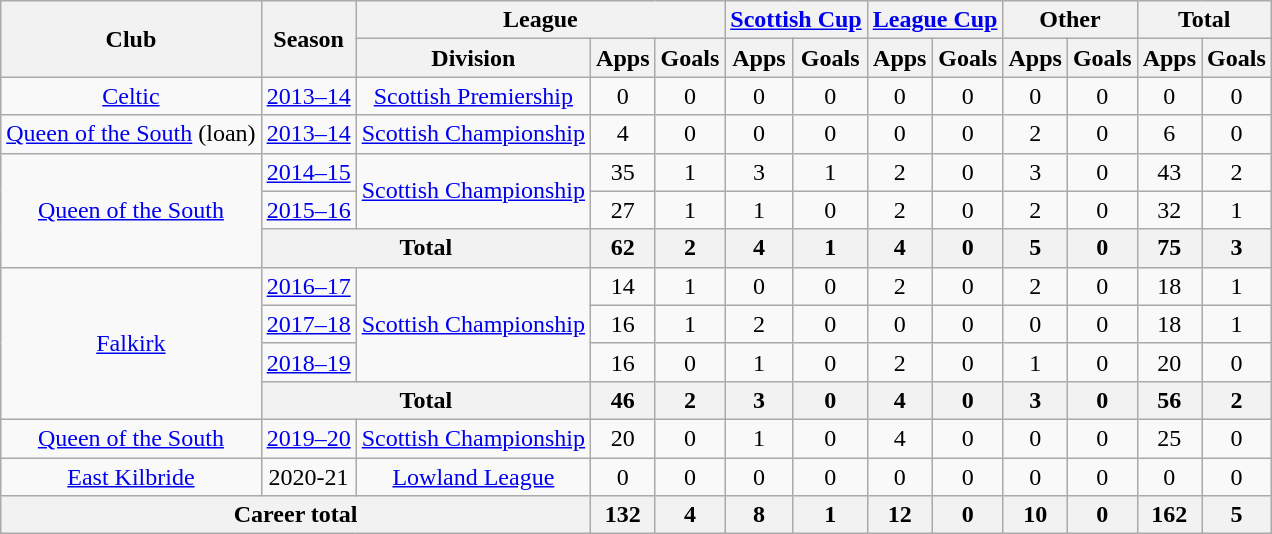<table class="wikitable" style="text-align:center">
<tr>
<th rowspan="2">Club</th>
<th rowspan="2">Season</th>
<th colspan="3">League</th>
<th colspan="2"><a href='#'>Scottish Cup</a></th>
<th colspan="2"><a href='#'>League Cup</a></th>
<th colspan="2">Other</th>
<th colspan="2">Total</th>
</tr>
<tr>
<th>Division</th>
<th>Apps</th>
<th>Goals</th>
<th>Apps</th>
<th>Goals</th>
<th>Apps</th>
<th>Goals</th>
<th>Apps</th>
<th>Goals</th>
<th>Apps</th>
<th>Goals</th>
</tr>
<tr>
<td><a href='#'>Celtic</a></td>
<td><a href='#'>2013–14</a></td>
<td><a href='#'>Scottish Premiership</a></td>
<td>0</td>
<td>0</td>
<td>0</td>
<td>0</td>
<td>0</td>
<td>0</td>
<td>0</td>
<td>0</td>
<td>0</td>
<td>0</td>
</tr>
<tr>
<td><a href='#'>Queen of the South</a> (loan)</td>
<td><a href='#'>2013–14</a></td>
<td><a href='#'>Scottish Championship</a></td>
<td>4</td>
<td>0</td>
<td>0</td>
<td>0</td>
<td>0</td>
<td>0</td>
<td>2</td>
<td>0</td>
<td>6</td>
<td>0</td>
</tr>
<tr>
<td rowspan="3"><a href='#'>Queen of the South</a></td>
<td><a href='#'>2014–15</a></td>
<td rowspan="2"><a href='#'>Scottish Championship</a></td>
<td>35</td>
<td>1</td>
<td>3</td>
<td>1</td>
<td>2</td>
<td>0</td>
<td>3</td>
<td>0</td>
<td>43</td>
<td>2</td>
</tr>
<tr>
<td><a href='#'>2015–16</a></td>
<td>27</td>
<td>1</td>
<td>1</td>
<td>0</td>
<td>2</td>
<td>0</td>
<td>2</td>
<td>0</td>
<td>32</td>
<td>1</td>
</tr>
<tr>
<th colspan="2">Total</th>
<th>62</th>
<th>2</th>
<th>4</th>
<th>1</th>
<th>4</th>
<th>0</th>
<th>5</th>
<th>0</th>
<th>75</th>
<th>3</th>
</tr>
<tr>
<td rowspan="4"><a href='#'>Falkirk</a></td>
<td><a href='#'>2016–17</a></td>
<td rowspan="3"><a href='#'>Scottish Championship</a></td>
<td>14</td>
<td>1</td>
<td>0</td>
<td>0</td>
<td>2</td>
<td>0</td>
<td>2</td>
<td>0</td>
<td>18</td>
<td>1</td>
</tr>
<tr>
<td><a href='#'>2017–18</a></td>
<td>16</td>
<td>1</td>
<td>2</td>
<td>0</td>
<td>0</td>
<td>0</td>
<td>0</td>
<td>0</td>
<td>18</td>
<td>1</td>
</tr>
<tr>
<td><a href='#'>2018–19</a></td>
<td>16</td>
<td>0</td>
<td>1</td>
<td>0</td>
<td>2</td>
<td>0</td>
<td>1</td>
<td>0</td>
<td>20</td>
<td>0</td>
</tr>
<tr>
<th colspan="2">Total</th>
<th>46</th>
<th>2</th>
<th>3</th>
<th>0</th>
<th>4</th>
<th>0</th>
<th>3</th>
<th>0</th>
<th>56</th>
<th>2</th>
</tr>
<tr>
<td><a href='#'>Queen of the South</a></td>
<td><a href='#'>2019–20</a></td>
<td><a href='#'>Scottish Championship</a></td>
<td>20</td>
<td>0</td>
<td>1</td>
<td>0</td>
<td>4</td>
<td>0</td>
<td>0</td>
<td>0</td>
<td>25</td>
<td>0</td>
</tr>
<tr>
<td><a href='#'>East Kilbride</a></td>
<td>2020-21</td>
<td><a href='#'>Lowland League</a></td>
<td>0</td>
<td>0</td>
<td>0</td>
<td>0</td>
<td>0</td>
<td>0</td>
<td>0</td>
<td>0</td>
<td>0</td>
<td>0</td>
</tr>
<tr>
<th colspan="3">Career total</th>
<th>132</th>
<th>4</th>
<th>8</th>
<th>1</th>
<th>12</th>
<th>0</th>
<th>10</th>
<th>0</th>
<th>162</th>
<th>5</th>
</tr>
</table>
